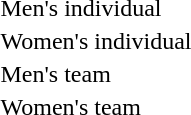<table>
<tr>
<td>Men's individual</td>
<td></td>
<td></td>
<td></td>
</tr>
<tr>
<td>Women's individual</td>
<td> <br> </td>
<td></td>
<td></td>
</tr>
<tr>
<td>Men's team</td>
<td></td>
<td></td>
<td></td>
</tr>
<tr>
<td>Women's team</td>
<td></td>
<td></td>
<td></td>
</tr>
<tr>
</tr>
</table>
